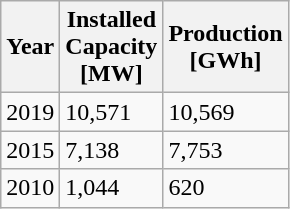<table class="wikitable">
<tr>
<th>Year</th>
<th>Installed<br>Capacity<br>[MW]</th>
<th>Production<br>[GWh]</th>
</tr>
<tr>
<td>2019</td>
<td>10,571</td>
<td>10,569</td>
</tr>
<tr>
<td>2015</td>
<td>7,138</td>
<td>7,753</td>
</tr>
<tr>
<td>2010</td>
<td>1,044</td>
<td>620</td>
</tr>
</table>
